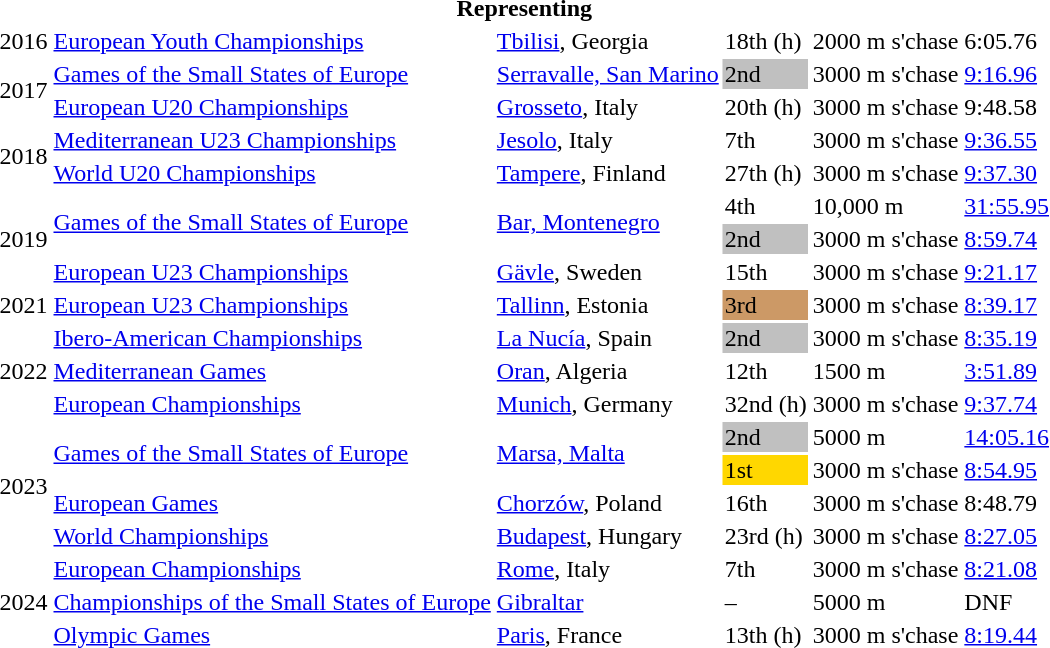<table>
<tr>
<th colspan="6">Representing </th>
</tr>
<tr>
<td>2016</td>
<td><a href='#'>European Youth Championships</a></td>
<td><a href='#'>Tbilisi</a>, Georgia</td>
<td>18th (h)</td>
<td>2000 m s'chase</td>
<td>6:05.76</td>
</tr>
<tr>
<td rowspan=2>2017</td>
<td><a href='#'>Games of the Small States of Europe</a></td>
<td><a href='#'>Serravalle, San Marino</a></td>
<td bgcolor=silver>2nd</td>
<td>3000 m s'chase</td>
<td><a href='#'>9:16.96</a></td>
</tr>
<tr>
<td><a href='#'>European U20 Championships</a></td>
<td><a href='#'>Grosseto</a>, Italy</td>
<td>20th (h)</td>
<td>3000 m s'chase</td>
<td>9:48.58</td>
</tr>
<tr>
<td rowspan=2>2018</td>
<td><a href='#'>Mediterranean U23 Championships</a></td>
<td><a href='#'>Jesolo</a>, Italy</td>
<td>7th</td>
<td>3000 m s'chase</td>
<td><a href='#'>9:36.55</a></td>
</tr>
<tr>
<td><a href='#'>World U20 Championships</a></td>
<td><a href='#'>Tampere</a>, Finland</td>
<td>27th (h)</td>
<td>3000 m s'chase</td>
<td><a href='#'>9:37.30</a></td>
</tr>
<tr>
<td rowspan=3>2019</td>
<td rowspan=2><a href='#'>Games of the Small States of Europe</a></td>
<td rowspan=2><a href='#'>Bar, Montenegro</a></td>
<td>4th</td>
<td>10,000 m</td>
<td><a href='#'>31:55.95</a></td>
</tr>
<tr>
<td bgcolor=silver>2nd</td>
<td>3000 m s'chase</td>
<td><a href='#'>8:59.74</a></td>
</tr>
<tr>
<td><a href='#'>European U23 Championships</a></td>
<td><a href='#'>Gävle</a>, Sweden</td>
<td>15th</td>
<td>3000 m s'chase</td>
<td><a href='#'>9:21.17</a></td>
</tr>
<tr>
<td>2021</td>
<td><a href='#'>European U23 Championships</a></td>
<td><a href='#'>Tallinn</a>, Estonia</td>
<td bgcolor=cc9966>3rd</td>
<td>3000 m s'chase</td>
<td><a href='#'>8:39.17</a></td>
</tr>
<tr>
<td rowspan=3>2022</td>
<td><a href='#'>Ibero-American Championships</a></td>
<td><a href='#'>La Nucía</a>, Spain</td>
<td bgcolor=silver>2nd</td>
<td>3000 m s'chase</td>
<td><a href='#'>8:35.19</a></td>
</tr>
<tr>
<td><a href='#'>Mediterranean Games</a></td>
<td><a href='#'>Oran</a>, Algeria</td>
<td>12th</td>
<td>1500 m</td>
<td><a href='#'>3:51.89</a></td>
</tr>
<tr>
<td><a href='#'>European Championships</a></td>
<td><a href='#'>Munich</a>, Germany</td>
<td>32nd (h)</td>
<td>3000 m s'chase</td>
<td><a href='#'>9:37.74</a></td>
</tr>
<tr>
<td rowspan=4>2023</td>
<td rowspan=2><a href='#'>Games of the Small States of Europe</a></td>
<td rowspan=2><a href='#'>Marsa, Malta</a></td>
<td bgcolor=silver>2nd</td>
<td>5000 m</td>
<td><a href='#'>14:05.16</a></td>
</tr>
<tr>
<td bgcolor=gold>1st</td>
<td>3000 m s'chase</td>
<td><a href='#'>8:54.95</a></td>
</tr>
<tr>
<td><a href='#'>European Games</a></td>
<td><a href='#'>Chorzów</a>, Poland</td>
<td>16th</td>
<td>3000 m s'chase</td>
<td>8:48.79</td>
</tr>
<tr>
<td><a href='#'>World Championships</a></td>
<td><a href='#'>Budapest</a>, Hungary</td>
<td>23rd (h)</td>
<td>3000 m s'chase</td>
<td><a href='#'>8:27.05</a></td>
</tr>
<tr>
<td rowspan=3>2024</td>
<td><a href='#'>European Championships</a></td>
<td><a href='#'>Rome</a>, Italy</td>
<td>7th</td>
<td>3000 m s'chase</td>
<td><a href='#'>8:21.08</a></td>
</tr>
<tr>
<td><a href='#'>Championships of the Small States of Europe</a></td>
<td><a href='#'>Gibraltar</a></td>
<td>–</td>
<td>5000 m</td>
<td>DNF</td>
</tr>
<tr>
<td><a href='#'>Olympic Games</a></td>
<td><a href='#'>Paris</a>, France</td>
<td>13th (h)</td>
<td>3000 m s'chase</td>
<td><a href='#'>8:19.44</a></td>
</tr>
</table>
